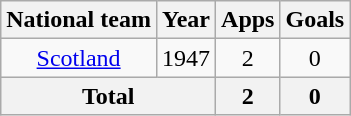<table class="wikitable" style="text-align:center">
<tr>
<th>National team</th>
<th>Year</th>
<th>Apps</th>
<th>Goals</th>
</tr>
<tr>
<td><a href='#'>Scotland</a></td>
<td>1947</td>
<td>2</td>
<td>0</td>
</tr>
<tr>
<th colspan="2">Total</th>
<th>2</th>
<th>0</th>
</tr>
</table>
